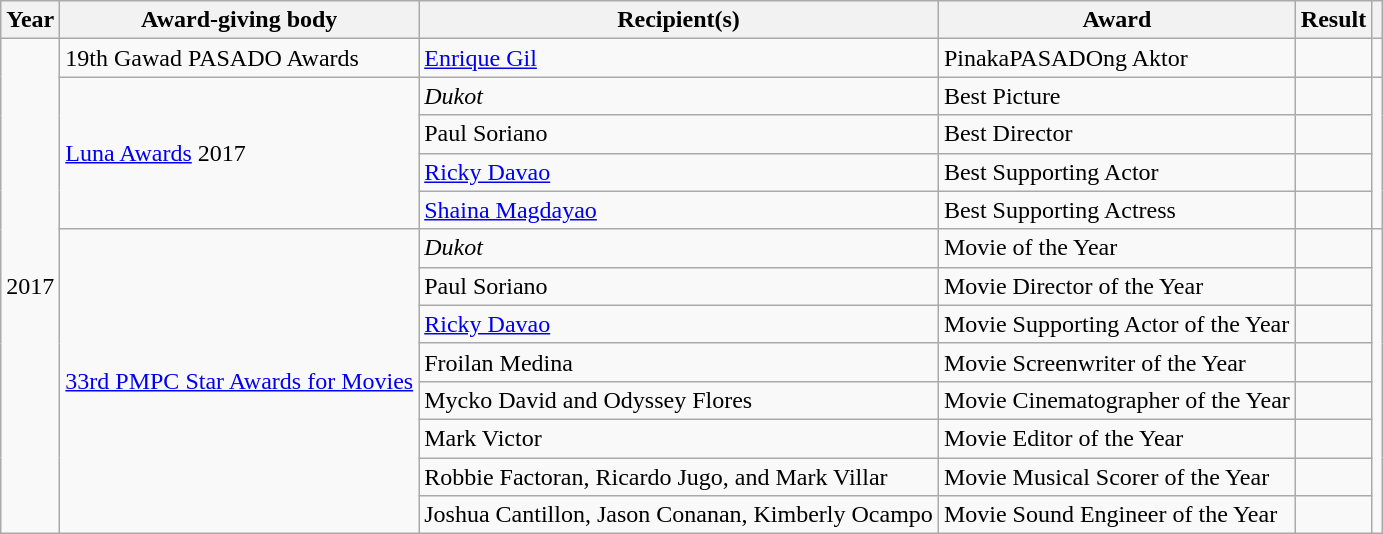<table class="wikitable" style="font-size:100%;">
<tr>
<th scope="col">Year</th>
<th scope="col">Award-giving body</th>
<th scope="col">Recipient(s)</th>
<th scope="col">Award</th>
<th scope="col">Result</th>
<th scope="col" class="unsortable"></th>
</tr>
<tr>
<td rowspan="13">2017</td>
<td rowspan="1">19th Gawad PASADO Awards</td>
<td><a href='#'>Enrique Gil</a></td>
<td rowspan="1">PinakaPASADOng Aktor</td>
<td></td>
<td rowspan="1"></td>
</tr>
<tr>
<td rowspan="4"><a href='#'>Luna Awards</a> 2017</td>
<td><em>Dukot</em></td>
<td>Best Picture</td>
<td></td>
<td rowspan="4"></td>
</tr>
<tr>
<td>Paul Soriano</td>
<td>Best Director</td>
<td></td>
</tr>
<tr>
<td><a href='#'>Ricky Davao</a></td>
<td>Best Supporting Actor</td>
<td></td>
</tr>
<tr>
<td><a href='#'>Shaina Magdayao</a></td>
<td>Best Supporting Actress</td>
<td></td>
</tr>
<tr>
<td rowspan="8"><a href='#'>33rd PMPC Star Awards for Movies</a></td>
<td><em>Dukot</em></td>
<td>Movie of the Year</td>
<td></td>
<td rowspan="8"></td>
</tr>
<tr>
<td>Paul Soriano</td>
<td>Movie Director of the Year</td>
<td></td>
</tr>
<tr>
<td><a href='#'>Ricky Davao</a></td>
<td>Movie Supporting Actor of the Year</td>
<td></td>
</tr>
<tr>
<td>Froilan Medina</td>
<td>Movie Screenwriter of the Year</td>
<td></td>
</tr>
<tr>
<td>Mycko David and Odyssey Flores</td>
<td>Movie Cinematographer of the Year</td>
<td></td>
</tr>
<tr>
<td>Mark Victor</td>
<td>Movie Editor of the Year</td>
<td></td>
</tr>
<tr>
<td>Robbie Factoran, Ricardo Jugo, and Mark Villar</td>
<td>Movie Musical Scorer of the Year</td>
<td></td>
</tr>
<tr>
<td>Joshua Cantillon, Jason Conanan, Kimberly Ocampo</td>
<td>Movie Sound Engineer of the Year</td>
<td></td>
</tr>
</table>
